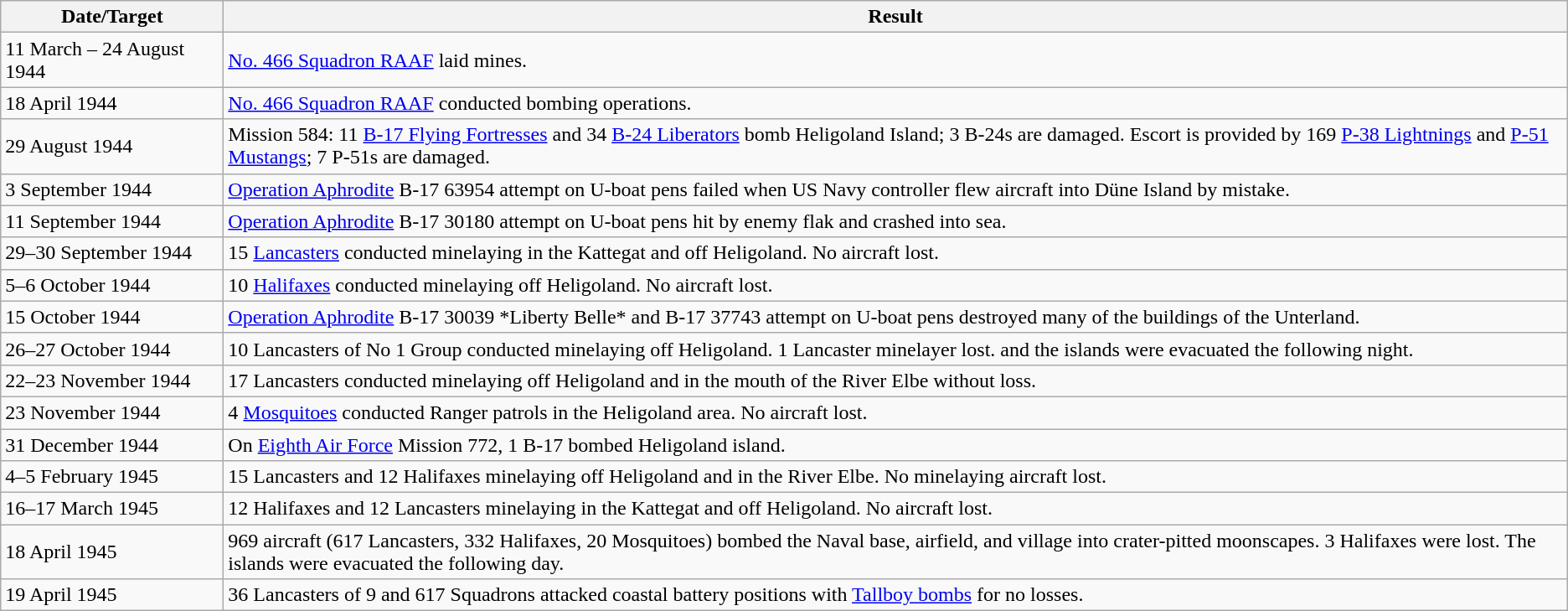<table class="wikitable">
<tr valign=top>
<th width=170px>Date/Target</th>
<th>Result</th>
</tr>
<tr>
<td>11 March – 24 August 1944</td>
<td><a href='#'>No. 466 Squadron RAAF</a> laid mines.</td>
</tr>
<tr>
<td>18 April 1944</td>
<td><a href='#'>No. 466 Squadron RAAF</a> conducted bombing operations.</td>
</tr>
<tr>
<td>29 August 1944</td>
<td>Mission 584: 11 <a href='#'>B-17 Flying Fortresses</a> and 34 <a href='#'>B-24 Liberators</a> bomb Heligoland Island; 3 B-24s are damaged. Escort is provided by 169 <a href='#'>P-38 Lightnings</a> and <a href='#'>P-51 Mustangs</a>; 7 P-51s are damaged.</td>
</tr>
<tr>
<td>3 September 1944</td>
<td><a href='#'>Operation Aphrodite</a> B-17 63954 attempt on U-boat pens failed when US Navy controller flew aircraft into Düne Island by mistake.</td>
</tr>
<tr>
<td>11 September 1944</td>
<td><a href='#'>Operation Aphrodite</a> B-17 30180 attempt on U-boat pens hit by enemy flak and crashed into sea.</td>
</tr>
<tr>
<td>29–30 September 1944</td>
<td>15 <a href='#'>Lancasters</a> conducted minelaying in the Kattegat and off Heligoland. No aircraft lost.</td>
</tr>
<tr>
<td>5–6 October 1944</td>
<td>10 <a href='#'>Halifaxes</a> conducted minelaying off Heligoland. No aircraft lost.</td>
</tr>
<tr>
<td>15 October 1944</td>
<td><a href='#'>Operation Aphrodite</a> B-17 30039 *Liberty Belle* and B-17 37743 attempt on U-boat pens destroyed many of the buildings of the Unterland.</td>
</tr>
<tr>
<td>26–27 October 1944</td>
<td>10 Lancasters of No 1 Group conducted minelaying off Heligoland. 1 Lancaster minelayer lost. and the islands were evacuated the following night.</td>
</tr>
<tr>
<td>22–23 November 1944</td>
<td>17 Lancasters conducted minelaying off Heligoland and in the mouth of the River Elbe without loss.</td>
</tr>
<tr>
<td>23 November 1944</td>
<td>4 <a href='#'>Mosquitoes</a> conducted Ranger patrols in the Heligoland area. No aircraft lost.</td>
</tr>
<tr>
<td>31 December 1944</td>
<td>On <a href='#'>Eighth Air Force</a> Mission 772, 1 B-17 bombed Heligoland island.</td>
</tr>
<tr>
<td>4–5 February 1945</td>
<td>15 Lancasters and 12 Halifaxes minelaying off Heligoland and in the River Elbe. No minelaying aircraft lost.</td>
</tr>
<tr>
<td>16–17 March 1945</td>
<td>12 Halifaxes and 12 Lancasters minelaying in the Kattegat and off Heligoland. No aircraft lost.</td>
</tr>
<tr>
<td>18 April 1945</td>
<td>969 aircraft (617 Lancasters, 332 Halifaxes, 20 Mosquitoes) bombed the Naval base, airfield, and village into crater-pitted moonscapes. 3 Halifaxes were lost. The islands were evacuated the following day.</td>
</tr>
<tr>
<td>19 April 1945</td>
<td>36 Lancasters of 9 and 617 Squadrons attacked coastal battery positions with <a href='#'>Tallboy bombs</a> for no losses.</td>
</tr>
</table>
